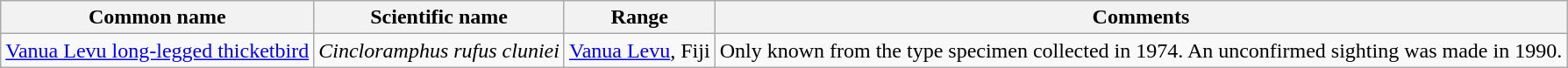<table class="wikitable">
<tr>
<th>Common name</th>
<th>Scientific name</th>
<th>Range</th>
<th class="unsortable">Comments</th>
</tr>
<tr>
<td><a href='#'>Vanua Levu long-legged thicketbird</a></td>
<td><em>Cincloramphus rufus cluniei</em></td>
<td><a href='#'>Vanua Levu</a>, Fiji</td>
<td>Only known from the type specimen collected in 1974. An unconfirmed sighting was made in 1990.</td>
</tr>
</table>
